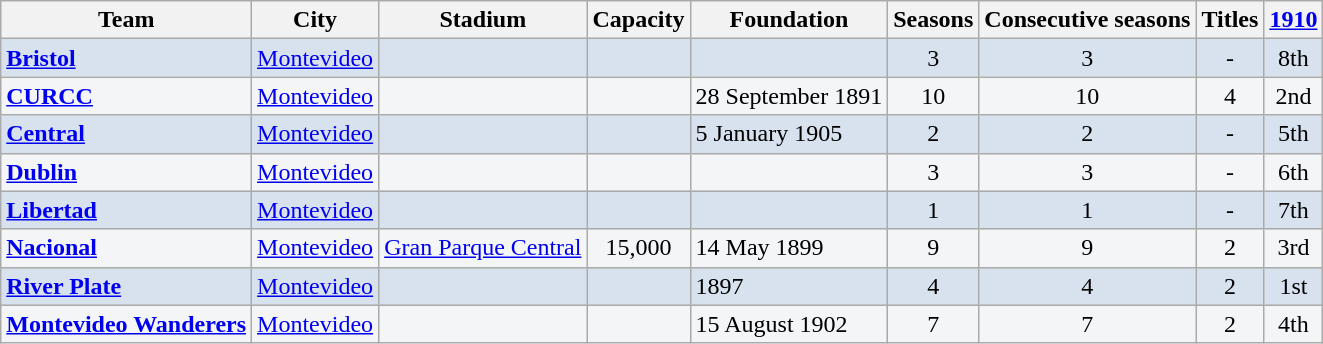<table class="wikitable">
<tr>
<th>Team</th>
<th>City</th>
<th>Stadium</th>
<th>Capacity</th>
<th>Foundation</th>
<th>Seasons</th>
<th>Consecutive seasons</th>
<th>Titles</th>
<th><a href='#'>1910</a></th>
</tr>
<tr bgcolor=#D8E2EE>
<td> <strong><a href='#'>Bristol</a></strong></td>
<td> <a href='#'>Montevideo</a></td>
<td></td>
<td align=center></td>
<td></td>
<td align=center>3</td>
<td align=center>3</td>
<td align=center>-</td>
<td align=center>8th</td>
</tr>
<tr bgcolor=#F3F5F7>
<td> <strong><a href='#'>CURCC</a></strong></td>
<td> <a href='#'>Montevideo</a></td>
<td></td>
<td align=center></td>
<td>28 September 1891</td>
<td align=center>10</td>
<td align=center>10</td>
<td align=center>4</td>
<td align=center>2nd</td>
</tr>
<tr bgcolor=#D8E2EE>
<td> <strong><a href='#'>Central</a></strong></td>
<td> <a href='#'>Montevideo</a></td>
<td></td>
<td align=center></td>
<td>5 January 1905</td>
<td align=center>2</td>
<td align=center>2</td>
<td align=center>-</td>
<td align=center>5th</td>
</tr>
<tr bgcolor=#F3F5F7>
<td> <strong><a href='#'>Dublin</a></strong></td>
<td> <a href='#'>Montevideo</a></td>
<td></td>
<td align=center></td>
<td></td>
<td align=center>3</td>
<td align=center>3</td>
<td align=center>-</td>
<td align=center>6th</td>
</tr>
<tr bgcolor=#D8E2EE>
<td> <strong><a href='#'>Libertad</a></strong></td>
<td> <a href='#'>Montevideo</a></td>
<td></td>
<td align=center></td>
<td></td>
<td align=center>1</td>
<td align=center>1</td>
<td align=center>-</td>
<td align=center>7th</td>
</tr>
<tr bgcolor=#F3F5F7>
<td> <strong><a href='#'>Nacional</a></strong></td>
<td> <a href='#'>Montevideo</a></td>
<td><a href='#'>Gran Parque Central</a></td>
<td align=center>15,000</td>
<td>14 May 1899</td>
<td align=center>9</td>
<td align=center>9</td>
<td align=center>2</td>
<td align=center>3rd</td>
</tr>
<tr bgcolor=#D8E2EE>
<td> <strong><a href='#'>River Plate</a></strong></td>
<td> <a href='#'>Montevideo</a></td>
<td></td>
<td align=center></td>
<td>1897</td>
<td align=center>4</td>
<td align=center>4</td>
<td align=center>2</td>
<td align=center>1st</td>
</tr>
<tr bgcolor=#F3F5F7>
<td> <strong><a href='#'>Montevideo Wanderers</a></strong></td>
<td> <a href='#'>Montevideo</a></td>
<td></td>
<td align=center></td>
<td>15 August 1902</td>
<td align=center>7</td>
<td align=center>7</td>
<td align=center>2</td>
<td align=center>4th</td>
</tr>
</table>
